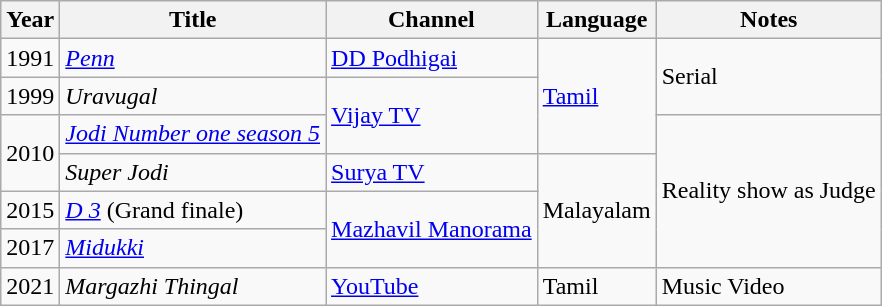<table class="wikitable sortable">
<tr>
<th scope="col">Year</th>
<th scope="col">Title</th>
<th scope="col">Channel</th>
<th scope="col">Language</th>
<th scope="col" class="unsortable">Notes</th>
</tr>
<tr>
<td>1991</td>
<td><em><a href='#'>Penn</a></em></td>
<td><a href='#'>DD Podhigai</a></td>
<td rowspan="3"><a href='#'>Tamil</a></td>
<td rowspan=2>Serial</td>
</tr>
<tr>
<td>1999</td>
<td><em>Uravugal</em></td>
<td rowspan="2"><a href='#'>Vijay TV</a></td>
</tr>
<tr>
<td rowspan="2">2010</td>
<td><em><a href='#'>Jodi Number one season 5</a></em></td>
<td rowspan=4>Reality show as Judge</td>
</tr>
<tr>
<td><em>Super Jodi</em></td>
<td><a href='#'>Surya TV</a></td>
<td rowspan="3">Malayalam</td>
</tr>
<tr>
<td>2015</td>
<td><em><a href='#'>D 3</a></em> (Grand finale)</td>
<td rowspan="2"><a href='#'>Mazhavil Manorama</a></td>
</tr>
<tr>
<td>2017</td>
<td><em><a href='#'>Midukki</a></em></td>
</tr>
<tr>
<td>2021</td>
<td><em>Margazhi Thingal</em></td>
<td><a href='#'>YouTube</a></td>
<td>Tamil</td>
<td>Music Video</td>
</tr>
</table>
